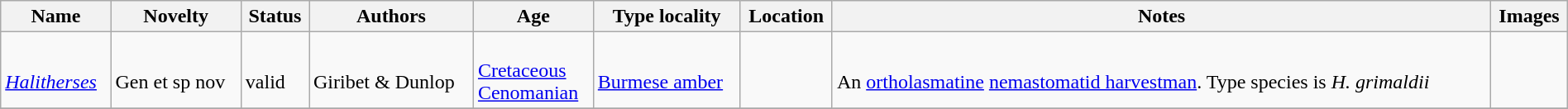<table class="wikitable sortable" align="center" width="100%">
<tr>
<th>Name</th>
<th>Novelty</th>
<th>Status</th>
<th>Authors</th>
<th>Age</th>
<th>Type locality</th>
<th>Location</th>
<th>Notes</th>
<th>Images</th>
</tr>
<tr>
<td><br><em><a href='#'>Halitherses</a></em></td>
<td><br>Gen et sp nov</td>
<td><br>valid</td>
<td><br>Giribet & Dunlop</td>
<td><br><a href='#'>Cretaceous</a><br><a href='#'>Cenomanian</a></td>
<td><br><a href='#'>Burmese amber</a></td>
<td><br></td>
<td><br>An <a href='#'>ortholasmatine</a> <a href='#'>nemastomatid harvestman</a>. Type species is <em>H. grimaldii</em></td>
<td></td>
</tr>
<tr>
</tr>
</table>
